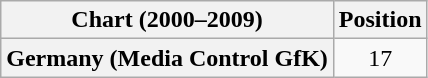<table class="wikitable plainrowheaders" style="text-align:center">
<tr>
<th>Chart (2000–2009)</th>
<th>Position</th>
</tr>
<tr>
<th scope="row">Germany (Media Control GfK)</th>
<td>17</td>
</tr>
</table>
